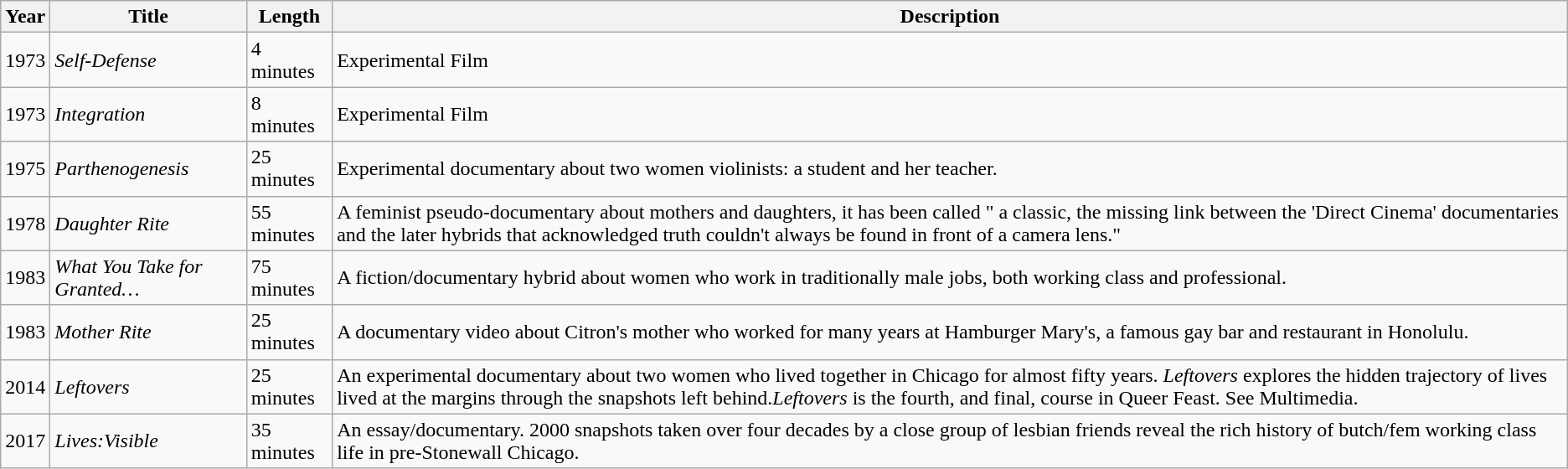<table class="wikitable">
<tr>
<th>Year</th>
<th>Title</th>
<th>Length</th>
<th>Description</th>
</tr>
<tr>
<td>1973</td>
<td><em>Self-Defense</em></td>
<td>4 minutes</td>
<td>Experimental Film</td>
</tr>
<tr>
<td>1973</td>
<td><em>Integration</em></td>
<td>8 minutes</td>
<td>Experimental Film</td>
</tr>
<tr>
<td>1975</td>
<td><em>Parthenogenesis</em></td>
<td>25 minutes</td>
<td>Experimental documentary about two women violinists: a student and her teacher.</td>
</tr>
<tr>
<td>1978</td>
<td><em>Daughter Rite</em></td>
<td>55 minutes</td>
<td>A feminist pseudo-documentary about mothers and daughters, it has been called " a classic, the missing link between the 'Direct Cinema' documentaries and the later hybrids that acknowledged truth couldn't always be found in front of a camera lens."</td>
</tr>
<tr>
<td>1983</td>
<td><em>What You Take for Granted… </em></td>
<td>75 minutes</td>
<td>A fiction/documentary hybrid about women who work in traditionally male jobs, both working class and professional.</td>
</tr>
<tr>
<td>1983</td>
<td><em>Mother Rite</em></td>
<td>25 minutes</td>
<td>A documentary video about Citron's mother who worked for many years at Hamburger Mary's, a famous gay bar and restaurant in Honolulu.</td>
</tr>
<tr>
<td>2014</td>
<td><em>Leftovers</em></td>
<td>25 minutes</td>
<td>An experimental documentary about two women who lived together in Chicago for almost fifty years. <em>Leftovers</em> explores the hidden trajectory of lives lived at the margins through the snapshots left behind.<em>Leftovers</em> is the fourth, and final, course in Queer Feast.  See Multimedia.</td>
</tr>
<tr>
<td>2017</td>
<td><em>Lives:Visible</em></td>
<td>35 minutes</td>
<td>An essay/documentary.  2000 snapshots taken over four decades by a close group of lesbian friends reveal the rich history of butch/fem working class life in pre-Stonewall Chicago.</td>
</tr>
</table>
